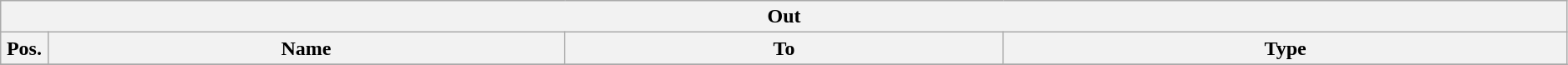<table class="wikitable" style="font-size:100%;width:99%;">
<tr>
<th colspan="4">Out</th>
</tr>
<tr>
<th width=3%>Pos.</th>
<th width=33%>Name</th>
<th width=28%>To</th>
<th width=36%>Type</th>
</tr>
<tr>
</tr>
</table>
